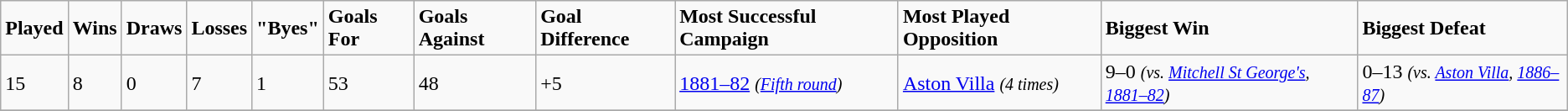<table class="wikitable">
<tr>
<td><strong>Played</strong></td>
<td><strong>Wins</strong></td>
<td><strong>Draws</strong></td>
<td><strong>Losses</strong></td>
<td><strong>"Byes"</strong></td>
<td><strong>Goals For</strong></td>
<td><strong>Goals Against</strong></td>
<td><strong>Goal Difference</strong></td>
<td><strong>Most Successful Campaign</strong></td>
<td><strong>Most Played Opposition</strong></td>
<td><strong>Biggest Win</strong></td>
<td><strong>Biggest Defeat</strong></td>
</tr>
<tr>
<td>15</td>
<td>8</td>
<td>0</td>
<td>7</td>
<td>1</td>
<td>53</td>
<td>48</td>
<td>+5</td>
<td><a href='#'>1881–82</a> <small><em>(<a href='#'>Fifth round</a>)</em></small></td>
<td><a href='#'>Aston Villa</a> <small><em>(4 times)</em></small></td>
<td>9–0 <small><em>(vs. <a href='#'>Mitchell St George's</a>, <a href='#'>1881–82</a>)</em></small></td>
<td>0–13 <small><em>(vs. <a href='#'>Aston Villa</a>, <a href='#'>1886–87</a>)</em></small></td>
</tr>
<tr>
</tr>
</table>
